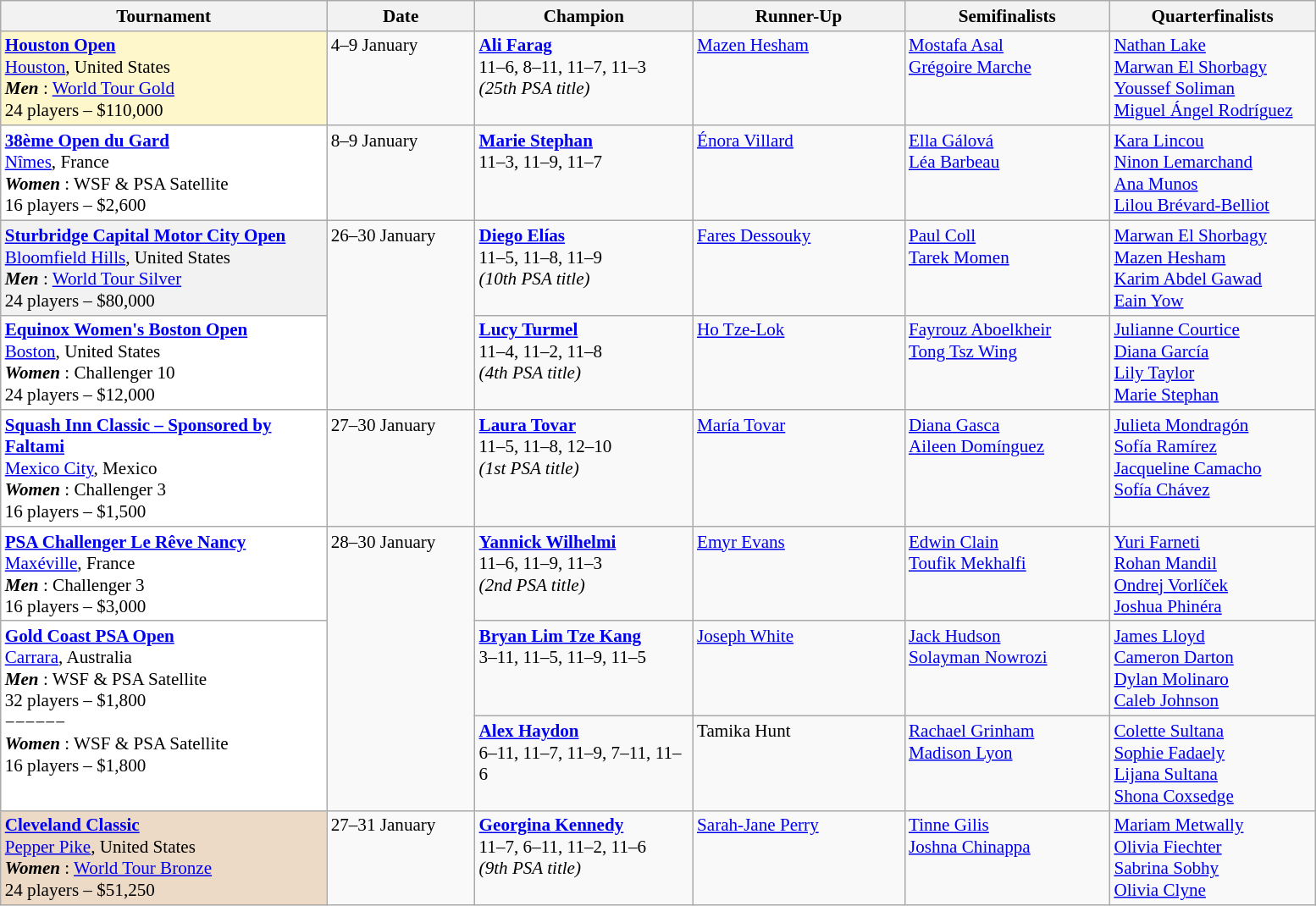<table class="wikitable" style="font-size:88%">
<tr>
<th width=250>Tournament</th>
<th width=110>Date</th>
<th width=165>Champion</th>
<th width=160>Runner-Up</th>
<th width=155>Semifinalists</th>
<th width=155>Quarterfinalists</th>
</tr>
<tr style="vertical-align:top">
<td style="background:#fff7cc;"><strong><a href='#'>Houston Open</a></strong><br> <a href='#'>Houston</a>, United States<br><strong> <em>Men</em> </strong>: <a href='#'>World Tour Gold</a><br>24 players – $110,000</td>
<td>4–9 January</td>
<td> <strong><a href='#'>Ali Farag</a></strong><br>11–6, 8–11, 11–7, 11–3<br><em>(25th PSA title)</em></td>
<td> <a href='#'>Mazen Hesham</a></td>
<td> <a href='#'>Mostafa Asal</a><br> <a href='#'>Grégoire Marche</a></td>
<td> <a href='#'>Nathan Lake</a><br> <a href='#'>Marwan El Shorbagy</a><br> <a href='#'>Youssef Soliman</a><br> <a href='#'>Miguel Ángel Rodríguez</a></td>
</tr>
<tr style="vertical-align:top">
<td style="background:#fff;"><strong><a href='#'>38ème Open du Gard</a></strong><br> <a href='#'>Nîmes</a>, France<br><strong> <em>Women</em> </strong>: WSF & PSA Satellite<br>16 players – $2,600</td>
<td>8–9 January</td>
<td> <strong><a href='#'>Marie Stephan</a></strong><br>11–3, 11–9, 11–7</td>
<td> <a href='#'>Énora Villard</a></td>
<td> <a href='#'>Ella Gálová</a><br> <a href='#'>Léa Barbeau</a></td>
<td> <a href='#'>Kara Lincou</a><br> <a href='#'>Ninon Lemarchand</a><br> <a href='#'>Ana Munos</a><br> <a href='#'>Lilou Brévard-Belliot</a></td>
</tr>
<tr style="vertical-align:top">
<td style="background:#f2f2f2;"><strong><a href='#'>Sturbridge Capital Motor City Open</a></strong><br> <a href='#'>Bloomfield Hills</a>, United States<br><strong> <em>Men</em> </strong>: <a href='#'>World Tour Silver</a><br>24 players – $80,000</td>
<td rowspan=2>26–30 January</td>
<td> <strong><a href='#'>Diego Elías</a></strong><br>11–5, 11–8, 11–9<br><em>(10th PSA title)</em></td>
<td> <a href='#'>Fares Dessouky</a></td>
<td> <a href='#'>Paul Coll</a><br> <a href='#'>Tarek Momen</a></td>
<td> <a href='#'>Marwan El Shorbagy</a><br> <a href='#'>Mazen Hesham</a><br> <a href='#'>Karim Abdel Gawad</a><br> <a href='#'>Eain Yow</a></td>
</tr>
<tr style="vertical-align:top">
<td style="background:#fff;"><strong><a href='#'>Equinox Women's Boston Open</a></strong><br> <a href='#'>Boston</a>, United States<br><strong> <em>Women</em> </strong>: Challenger 10<br>24 players – $12,000</td>
<td> <strong><a href='#'>Lucy Turmel</a></strong><br>11–4, 11–2, 11–8<br><em>(4th PSA title)</em></td>
<td> <a href='#'>Ho Tze-Lok</a></td>
<td> <a href='#'>Fayrouz Aboelkheir</a><br> <a href='#'>Tong Tsz Wing</a></td>
<td> <a href='#'>Julianne Courtice</a><br> <a href='#'>Diana García</a><br> <a href='#'>Lily Taylor</a><br> <a href='#'>Marie Stephan</a></td>
</tr>
<tr style="vertical-align:top">
<td style="background:#fff;"><strong><a href='#'>Squash Inn Classic – Sponsored by Faltami</a></strong><br> <a href='#'>Mexico City</a>, Mexico<br><strong> <em>Women</em> </strong>: Challenger 3<br>16 players – $1,500</td>
<td>27–30 January</td>
<td> <strong><a href='#'>Laura Tovar</a></strong><br>11–5, 11–8, 12–10<br><em>(1st PSA title)</em></td>
<td> <a href='#'>María Tovar</a></td>
<td> <a href='#'>Diana Gasca</a><br> <a href='#'>Aileen Domínguez</a></td>
<td> <a href='#'>Julieta Mondragón</a><br> <a href='#'>Sofía Ramírez</a><br> <a href='#'>Jacqueline Camacho</a><br> <a href='#'>Sofía Chávez</a></td>
</tr>
<tr style="vertical-align:top">
<td style="background:#fff;"><strong><a href='#'>PSA Challenger Le Rêve Nancy</a></strong><br> <a href='#'>Maxéville</a>, France<br><strong> <em>Men</em> </strong>: Challenger 3<br>16 players – $3,000</td>
<td rowspan=3>28–30 January</td>
<td> <strong><a href='#'>Yannick Wilhelmi</a></strong><br>11–6, 11–9, 11–3<br><em>(2nd PSA title)</em></td>
<td> <a href='#'>Emyr Evans</a></td>
<td> <a href='#'>Edwin Clain</a><br> <a href='#'>Toufik Mekhalfi</a></td>
<td> <a href='#'>Yuri Farneti</a><br> <a href='#'>Rohan Mandil</a><br> <a href='#'>Ondrej Vorlíček</a><br> <a href='#'>Joshua Phinéra</a></td>
</tr>
<tr style="vertical-align:top">
<td rowspan=2 style="background:#fff;"><strong><a href='#'>Gold Coast PSA Open</a></strong><br> <a href='#'>Carrara</a>, Australia<br><strong> <em>Men</em> </strong>: WSF & PSA Satellite<br>32 players – $1,800<br>−−−−−−<br><em> <strong>Women</strong> </em>: WSF & PSA Satellite<br>16 players – $1,800</td>
<td> <strong><a href='#'>Bryan Lim Tze Kang</a></strong><br>3–11, 11–5, 11–9, 11–5</td>
<td> <a href='#'>Joseph White</a></td>
<td> <a href='#'>Jack Hudson</a><br> <a href='#'>Solayman Nowrozi</a></td>
<td> <a href='#'>James Lloyd</a><br> <a href='#'>Cameron Darton</a><br> <a href='#'>Dylan Molinaro</a><br> <a href='#'>Caleb Johnson</a></td>
</tr>
<tr style="vertical-align:top">
<td> <strong><a href='#'>Alex Haydon</a></strong><br>6–11, 11–7, 11–9, 7–11, 11–6</td>
<td> Tamika Hunt</td>
<td> <a href='#'>Rachael Grinham</a><br> <a href='#'>Madison Lyon</a></td>
<td> <a href='#'>Colette Sultana</a><br> <a href='#'>Sophie Fadaely</a><br> <a href='#'>Lijana Sultana</a><br> <a href='#'>Shona Coxsedge</a></td>
</tr>
<tr style="vertical-align:top">
<td style="background:#ecd9c6;"><strong><a href='#'>Cleveland Classic</a></strong><br> <a href='#'>Pepper Pike</a>, United States<br><strong> <em>Women</em> </strong>: <a href='#'>World Tour Bronze</a><br>24 players – $51,250</td>
<td>27–31 January</td>
<td> <strong><a href='#'>Georgina Kennedy</a></strong><br>11–7, 6–11, 11–2, 11–6<br><em>(9th PSA title)</em></td>
<td> <a href='#'>Sarah-Jane Perry</a></td>
<td> <a href='#'>Tinne Gilis</a><br> <a href='#'>Joshna Chinappa</a></td>
<td> <a href='#'>Mariam Metwally</a><br> <a href='#'>Olivia Fiechter</a><br> <a href='#'>Sabrina Sobhy</a><br> <a href='#'>Olivia Clyne</a></td>
</tr>
</table>
